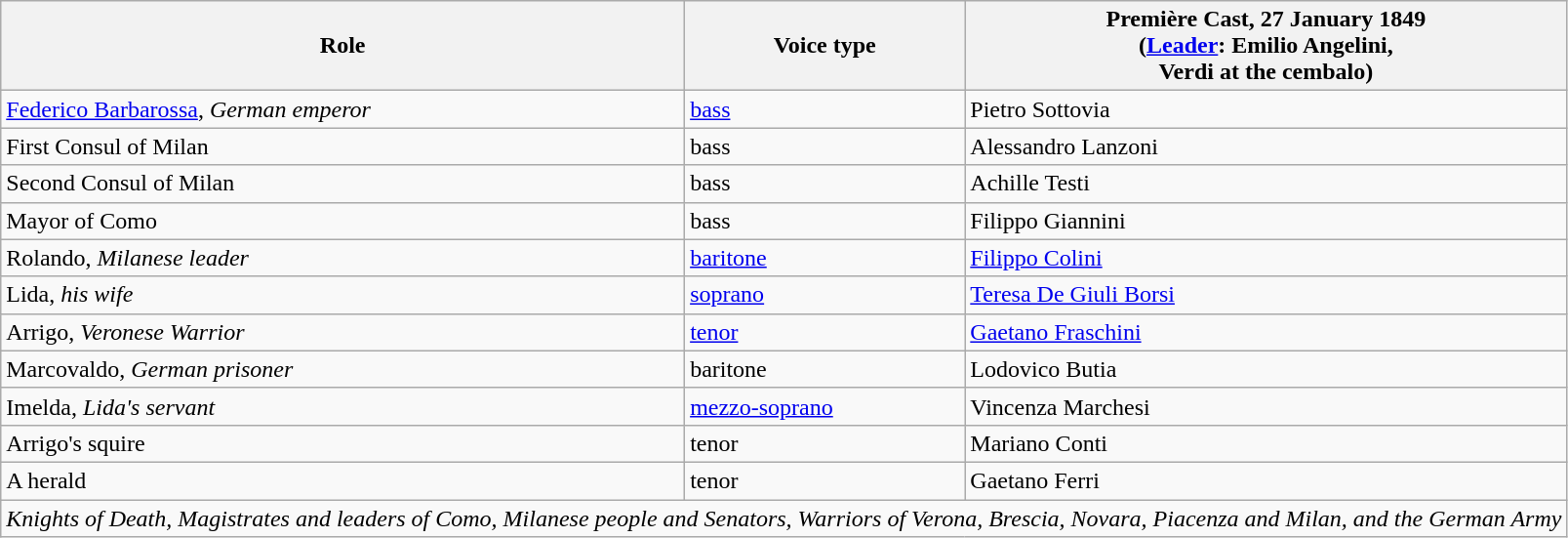<table class="wikitable">
<tr>
<th>Role</th>
<th>Voice type</th>
<th>Première Cast, 27 January 1849<br>(<a href='#'>Leader</a>: Emilio Angelini,<br>Verdi at the cembalo)</th>
</tr>
<tr>
<td><a href='#'>Federico Barbarossa</a>, <em>German emperor</em></td>
<td><a href='#'>bass</a></td>
<td>Pietro Sottovia</td>
</tr>
<tr>
<td>First Consul of Milan</td>
<td>bass</td>
<td>Alessandro Lanzoni</td>
</tr>
<tr>
<td>Second Consul of Milan</td>
<td>bass</td>
<td>Achille Testi</td>
</tr>
<tr>
<td>Mayor of Como</td>
<td>bass</td>
<td>Filippo Giannini</td>
</tr>
<tr>
<td>Rolando, <em>Milanese leader</em></td>
<td><a href='#'>baritone</a></td>
<td><a href='#'>Filippo Colini</a></td>
</tr>
<tr>
<td>Lida, <em>his wife</em></td>
<td><a href='#'>soprano</a></td>
<td><a href='#'>Teresa De Giuli Borsi</a></td>
</tr>
<tr>
<td>Arrigo, <em>Veronese Warrior</em></td>
<td><a href='#'>tenor</a></td>
<td><a href='#'>Gaetano Fraschini</a></td>
</tr>
<tr>
<td>Marcovaldo, <em>German prisoner</em></td>
<td>baritone</td>
<td>Lodovico Butia</td>
</tr>
<tr>
<td>Imelda, <em>Lida's servant</em></td>
<td><a href='#'>mezzo-soprano</a></td>
<td>Vincenza Marchesi</td>
</tr>
<tr>
<td>Arrigo's squire</td>
<td>tenor</td>
<td>Mariano Conti</td>
</tr>
<tr>
<td>A herald</td>
<td>tenor</td>
<td>Gaetano Ferri</td>
</tr>
<tr>
<td colspan="3"><em>Knights of Death, Magistrates and leaders of Como, Milanese people and Senators, Warriors of Verona, Brescia, Novara, Piacenza and Milan, and the German Army</em></td>
</tr>
</table>
